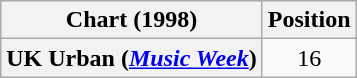<table class="wikitable plainrowheaders" style="text-align:center">
<tr>
<th>Chart (1998)</th>
<th>Position</th>
</tr>
<tr>
<th scope="row">UK Urban (<em><a href='#'>Music Week</a></em>)</th>
<td>16</td>
</tr>
</table>
